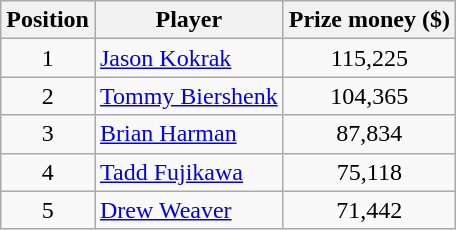<table class="wikitable">
<tr>
<th>Position</th>
<th>Player</th>
<th>Prize money ($)</th>
</tr>
<tr>
<td align=center>1</td>
<td> <a href='#'>Jason Kokrak</a></td>
<td align=center>115,225</td>
</tr>
<tr>
<td align=center>2</td>
<td> <a href='#'>Tommy Biershenk</a></td>
<td align=center>104,365</td>
</tr>
<tr>
<td align=center>3</td>
<td> <a href='#'>Brian Harman</a></td>
<td align=center>87,834</td>
</tr>
<tr>
<td align=center>4</td>
<td> <a href='#'>Tadd Fujikawa</a></td>
<td align=center>75,118</td>
</tr>
<tr>
<td align=center>5</td>
<td> <a href='#'>Drew Weaver</a></td>
<td align=center>71,442</td>
</tr>
</table>
